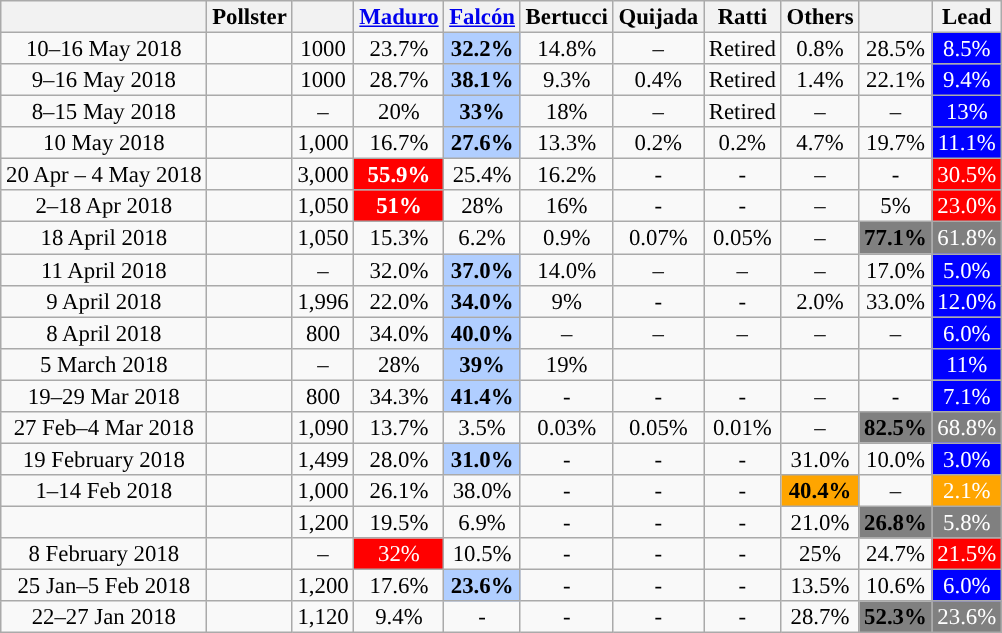<table class="wikitable sortable" style="text-align: center; line-height: 14px; font-size: 95%;">
<tr>
<th></th>
<th>Pollster</th>
<th class="unsortable"></th>
<th><a href='#'>Maduro</a></th>
<th><a href='#'>Falcón</a></th>
<th>Bertucci</th>
<th>Quijada</th>
<th>Ratti</th>
<th>Others</th>
<th></th>
<th>Lead</th>
</tr>
<tr>
<td>10–16 May 2018</td>
<td></td>
<td>1000</td>
<td>23.7%</td>
<td style="background:#B0CEFF"><strong>32.2%</strong></td>
<td>14.8%</td>
<td>–</td>
<td>Retired</td>
<td>0.8%</td>
<td>28.5%</td>
<td style="background:blue; color: white;">8.5%</td>
</tr>
<tr>
<td>9–16 May 2018</td>
<td></td>
<td>1000</td>
<td>28.7%</td>
<td style="background:#B0CEFF"><strong>38.1%</strong></td>
<td>9.3%</td>
<td>0.4%</td>
<td>Retired</td>
<td>1.4%</td>
<td>22.1%</td>
<td style="background:blue; color: white;">9.4%</td>
</tr>
<tr>
<td>8–15 May 2018</td>
<td></td>
<td>–</td>
<td>20%</td>
<td style="background:#B0CEFF"><strong>33%</strong></td>
<td>18%</td>
<td>–</td>
<td>Retired</td>
<td>–</td>
<td>–</td>
<td style="background:blue; color: white;">13%</td>
</tr>
<tr>
<td>10 May 2018</td>
<td></td>
<td>1,000</td>
<td>16.7%</td>
<td style="background:#B0CEFF"><strong>27.6%</strong></td>
<td>13.3%</td>
<td>0.2%</td>
<td>0.2%</td>
<td>4.7%</td>
<td>19.7%</td>
<td style="background:blue; color: white;">11.1%</td>
</tr>
<tr>
<td>20 Apr – 4 May 2018</td>
<td></td>
<td>3,000</td>
<td style="background:red; color: white;"><strong>55.9%</strong></td>
<td>25.4%</td>
<td>16.2%</td>
<td>-</td>
<td>-</td>
<td>–</td>
<td>-</td>
<td style="background:red; color: white;">30.5%</td>
</tr>
<tr>
<td>2–18 Apr 2018</td>
<td></td>
<td>1,050</td>
<td style="background:red; color: white;"><strong>51%</strong></td>
<td>28%</td>
<td>16%</td>
<td>-</td>
<td>-</td>
<td>–</td>
<td>5%</td>
<td style="background:red; color: white;">23.0%</td>
</tr>
<tr>
<td data-sort-value="17-01-2017">18 April 2018</td>
<td></td>
<td>1,050</td>
<td>15.3%</td>
<td>6.2%</td>
<td>0.9%</td>
<td>0.07%</td>
<td>0.05%</td>
<td>–</td>
<td style="background:gray;"><strong>77.1%</strong></td>
<td style="background:gray; color:white;">61.8%</td>
</tr>
<tr>
<td>11 April 2018</td>
<td></td>
<td>–</td>
<td>32.0%</td>
<td style="background:#B0CEFF"><strong>37.0%</strong></td>
<td>14.0%</td>
<td>–</td>
<td>–</td>
<td>–</td>
<td>17.0%</td>
<td style="background:blue; color: white;">5.0%</td>
</tr>
<tr>
<td data-sort-value="17-01-2017">9 April 2018</td>
<td></td>
<td>1,996</td>
<td>22.0%</td>
<td style="background:#B0CEFF"><strong>34.0%</strong></td>
<td>9%</td>
<td>-</td>
<td>-</td>
<td>2.0%</td>
<td>33.0%</td>
<td style="background:blue; color: white;">12.0%</td>
</tr>
<tr>
<td>8 April 2018</td>
<td></td>
<td>800</td>
<td>34.0%</td>
<td style="background:#B0CEFF"><strong>40.0%</strong></td>
<td>–</td>
<td>–</td>
<td>–</td>
<td>–</td>
<td>–</td>
<td style="background:blue; color: white;">6.0%</td>
</tr>
<tr>
<td>5 March 2018</td>
<td></td>
<td>–</td>
<td>28%</td>
<td style="background:#B0CEFF"><strong>39%</strong></td>
<td>19%</td>
<td></td>
<td></td>
<td></td>
<td></td>
<td style="background:blue; color: white;">11%</td>
</tr>
<tr>
<td data-sort-value="17-01-2017">19–29 Mar 2018</td>
<td></td>
<td>800</td>
<td>34.3%</td>
<td style="background:#B0CEFF"><strong>41.4%</strong></td>
<td>-</td>
<td>-</td>
<td>-</td>
<td>–</td>
<td>-</td>
<td style="background:blue; color: white;">7.1%</td>
</tr>
<tr>
<td data-sort-value="17-01-2017">27 Feb–4 Mar 2018</td>
<td></td>
<td>1,090</td>
<td>13.7%</td>
<td>3.5%</td>
<td>0.03%</td>
<td>0.05%</td>
<td>0.01%</td>
<td>–</td>
<td style="background:gray;"><strong>82.5%</strong></td>
<td style="background:gray; color:white;">68.8%</td>
</tr>
<tr>
<td data-sort-value="17-01-2017">19 February 2018</td>
<td></td>
<td>1,499</td>
<td>28.0%</td>
<td style="background:#B0CEFF"><strong>31.0%</strong></td>
<td>-</td>
<td>-</td>
<td>-</td>
<td>31.0%</td>
<td>10.0%</td>
<td style="background:blue; color: white;">3.0%</td>
</tr>
<tr>
<td data-sort-value="17-01-2017">1–14 Feb 2018</td>
<td></td>
<td>1,000</td>
<td>26.1%</td>
<td>38.0%</td>
<td>-</td>
<td>-</td>
<td>-</td>
<td style="background:orange"><strong>40.4%</strong> <br></td>
<td>–</td>
<td style="background:orange; color: white;" color: white;">2.1%</td>
</tr>
<tr>
<td data-sort-value="17-01-2017"></td>
<td></td>
<td>1,200</td>
<td>19.5%</td>
<td>6.9%</td>
<td>-</td>
<td>-</td>
<td>-</td>
<td>21.0% <br></td>
<td style="background:gray;"><strong>26.8%</strong></td>
<td style="background:gray; color:white;">5.8%</td>
</tr>
<tr>
<td data-sort-value="17-01-2017">8 February 2018</td>
<td></td>
<td>–</td>
<td style="background:red; color: white;">32%</td>
<td>10.5%</td>
<td>-</td>
<td>-</td>
<td>-</td>
<td>25%</td>
<td>24.7%</td>
<td style="background:red; color: white;">21.5%</td>
</tr>
<tr>
<td data-sort-value="17-01-2017">25 Jan–5 Feb 2018</td>
<td></td>
<td>1,200</td>
<td>17.6%</td>
<td style="background:#B0CEFF"><strong>23.6%</strong></td>
<td>-</td>
<td>-</td>
<td>-</td>
<td>13.5%</td>
<td>10.6%</td>
<td style="background:blue; color: white;">6.0%</td>
</tr>
<tr>
<td data-sort-value="17-01-2017">22–27 Jan 2018</td>
<td></td>
<td>1,120</td>
<td>9.4%</td>
<td>-</td>
<td>-</td>
<td>-</td>
<td>-</td>
<td>28.7% <br></td>
<td style="background:gray;"><strong>52.3%</strong></td>
<td style="background:gray; color:white;">23.6%</td>
</tr>
</table>
